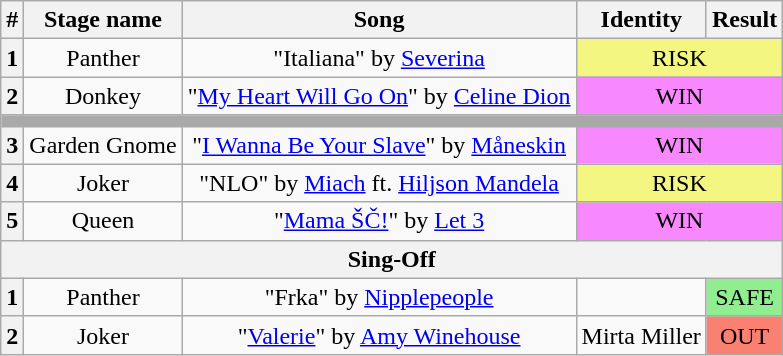<table class="wikitable plainrowheaders" style="text-align: center;">
<tr>
<th>#</th>
<th>Stage name</th>
<th>Song</th>
<th>Identity</th>
<th>Result</th>
</tr>
<tr>
<th>1</th>
<td>Panther</td>
<td>"Italiana" by <a href='#'>Severina</a></td>
<td colspan="2" bgcolor="F3F781">RISK</td>
</tr>
<tr>
<th>2</th>
<td>Donkey</td>
<td>"<a href='#'>My Heart Will Go On</a>" by <a href='#'>Celine Dion</a></td>
<td colspan="2" bgcolor="F888FD">WIN</td>
</tr>
<tr>
<th colspan="5" style="background:darkgrey"></th>
</tr>
<tr>
<th>3</th>
<td>Garden Gnome</td>
<td>"<a href='#'>I Wanna Be Your Slave</a>" by <a href='#'>Måneskin</a></td>
<td colspan="2" bgcolor="F888FD">WIN</td>
</tr>
<tr>
<th>4</th>
<td>Joker</td>
<td>"NLO" by <a href='#'>Miach</a> ft. <a href='#'>Hiljson Mandela</a></td>
<td colspan="2" bgcolor="F3F781">RISK</td>
</tr>
<tr>
<th>5</th>
<td>Queen</td>
<td>"<a href='#'>Mama ŠČ!</a>" by <a href='#'>Let 3</a></td>
<td colspan="2" bgcolor="F888FD">WIN</td>
</tr>
<tr>
<th colspan="5">Sing-Off</th>
</tr>
<tr>
<th>1</th>
<td>Panther</td>
<td>"Frka" by <a href='#'>Nipplepeople</a></td>
<td></td>
<td bgcolor="lightgreen">SAFE</td>
</tr>
<tr>
<th>2</th>
<td>Joker</td>
<td>"<a href='#'>Valerie</a>" by <a href='#'>Amy Winehouse</a></td>
<td>Mirta Miller</td>
<td bgcolor="salmon">OUT</td>
</tr>
</table>
